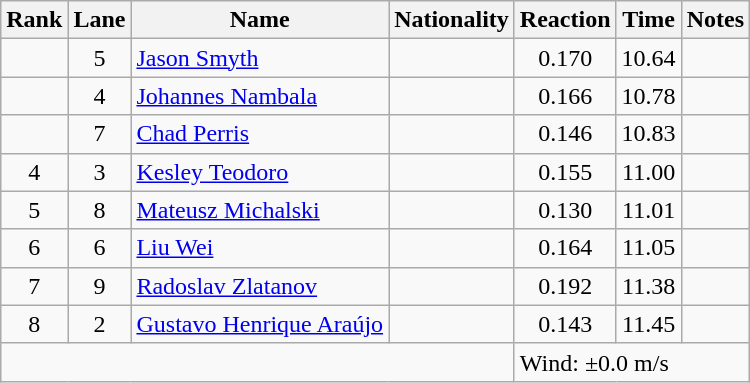<table class="wikitable sortable" style="text-align:center">
<tr>
<th>Rank</th>
<th>Lane</th>
<th>Name</th>
<th>Nationality</th>
<th>Reaction</th>
<th>Time</th>
<th>Notes</th>
</tr>
<tr>
<td></td>
<td>5</td>
<td align=left><a href='#'>Jason Smyth</a></td>
<td align=left></td>
<td>0.170</td>
<td>10.64</td>
<td></td>
</tr>
<tr>
<td></td>
<td>4</td>
<td align=left><a href='#'>Johannes Nambala</a></td>
<td align=left></td>
<td>0.166</td>
<td>10.78</td>
<td></td>
</tr>
<tr>
<td></td>
<td>7</td>
<td align=left><a href='#'>Chad Perris</a></td>
<td align=left></td>
<td>0.146</td>
<td>10.83</td>
<td></td>
</tr>
<tr>
<td>4</td>
<td>3</td>
<td align=left><a href='#'>Kesley Teodoro</a></td>
<td align=left></td>
<td>0.155</td>
<td>11.00</td>
<td></td>
</tr>
<tr>
<td>5</td>
<td>8</td>
<td align=left><a href='#'>Mateusz Michalski</a></td>
<td align=left></td>
<td>0.130</td>
<td>11.01</td>
<td></td>
</tr>
<tr>
<td>6</td>
<td>6</td>
<td align=left><a href='#'>Liu Wei</a></td>
<td align=left></td>
<td>0.164</td>
<td>11.05</td>
<td></td>
</tr>
<tr>
<td>7</td>
<td>9</td>
<td align=left><a href='#'>Radoslav Zlatanov</a></td>
<td align=left></td>
<td>0.192</td>
<td>11.38</td>
<td></td>
</tr>
<tr>
<td>8</td>
<td>2</td>
<td align=left><a href='#'>Gustavo Henrique Araújo</a></td>
<td align=left></td>
<td>0.143</td>
<td>11.45</td>
<td></td>
</tr>
<tr>
<td colspan=4></td>
<td colspan="3" style="text-align:left;">Wind: ±0.0 m/s</td>
</tr>
</table>
